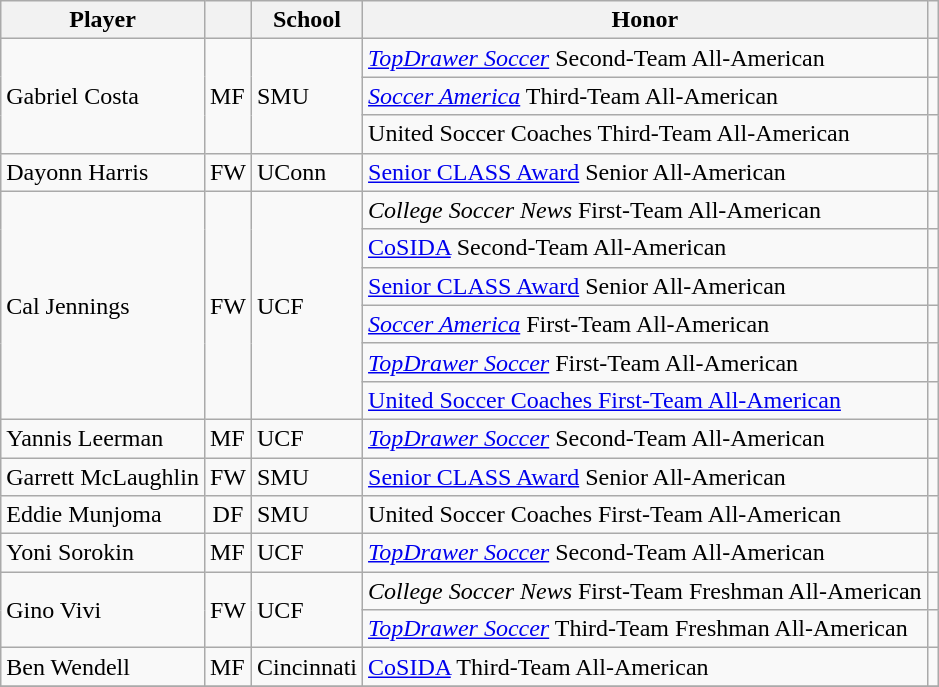<table class="wikitable">
<tr>
<th>Player</th>
<th></th>
<th>School</th>
<th>Honor</th>
<th></th>
</tr>
<tr>
<td rowspan="3">Gabriel Costa</td>
<td rowspan="3">MF</td>
<td rowspan="3">SMU</td>
<td><a href='#'><em>TopDrawer Soccer</em></a> Second-Team All-American</td>
<td></td>
</tr>
<tr>
<td><em><a href='#'>Soccer America</a></em> Third-Team All-American</td>
<td><em></em></td>
</tr>
<tr>
<td>United Soccer Coaches Third-Team All-American</td>
<td></td>
</tr>
<tr>
<td>Dayonn Harris</td>
<td>FW</td>
<td>UConn</td>
<td><a href='#'>Senior CLASS Award</a> Senior All-American</td>
<td></td>
</tr>
<tr>
<td rowspan="6">Cal Jennings</td>
<td rowspan="6">FW</td>
<td rowspan="6">UCF</td>
<td><em>College Soccer News</em> First-Team All-American</td>
<td></td>
</tr>
<tr>
<td><a href='#'>CoSIDA</a> Second-Team All-American</td>
<td></td>
</tr>
<tr>
<td><a href='#'>Senior CLASS Award</a> Senior All-American</td>
<td></td>
</tr>
<tr>
<td><em><a href='#'>Soccer America</a></em> First-Team All-American</td>
<td><em></em></td>
</tr>
<tr>
<td><a href='#'><em>TopDrawer Soccer</em></a> First-Team All-American</td>
<td></td>
</tr>
<tr>
<td><a href='#'>United Soccer Coaches First-Team All-American</a></td>
<td></td>
</tr>
<tr>
<td>Yannis Leerman</td>
<td>MF</td>
<td>UCF</td>
<td><a href='#'><em>TopDrawer Soccer</em></a> Second-Team All-American</td>
<td></td>
</tr>
<tr>
<td>Garrett McLaughlin</td>
<td>FW</td>
<td>SMU</td>
<td><a href='#'>Senior CLASS Award</a> Senior All-American</td>
<td></td>
</tr>
<tr>
<td>Eddie Munjoma</td>
<td align="center">DF</td>
<td>SMU</td>
<td>United Soccer Coaches First-Team All-American</td>
<td></td>
</tr>
<tr>
<td>Yoni Sorokin</td>
<td>MF</td>
<td>UCF</td>
<td><a href='#'><em>TopDrawer Soccer</em></a> Second-Team All-American</td>
<td></td>
</tr>
<tr>
<td rowspan="2">Gino Vivi</td>
<td rowspan="2">FW</td>
<td rowspan="2">UCF</td>
<td><em>College Soccer News</em> First-Team Freshman All-American</td>
<td></td>
</tr>
<tr>
<td><a href='#'><em>TopDrawer Soccer</em></a> Third-Team Freshman All-American</td>
<td></td>
</tr>
<tr>
<td>Ben Wendell</td>
<td>MF</td>
<td>Cincinnati</td>
<td><a href='#'>CoSIDA</a> Third-Team All-American</td>
<td></td>
</tr>
<tr>
</tr>
</table>
